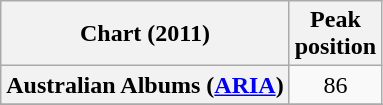<table class="wikitable sortable plainrowheaders" style="text-align:center">
<tr>
<th scope="col">Chart (2011)</th>
<th scope="col">Peak<br>position</th>
</tr>
<tr>
<th scope="row">Australian Albums (<a href='#'>ARIA</a>)</th>
<td>86</td>
</tr>
<tr>
</tr>
<tr>
</tr>
<tr>
</tr>
<tr>
</tr>
<tr>
</tr>
<tr>
</tr>
</table>
